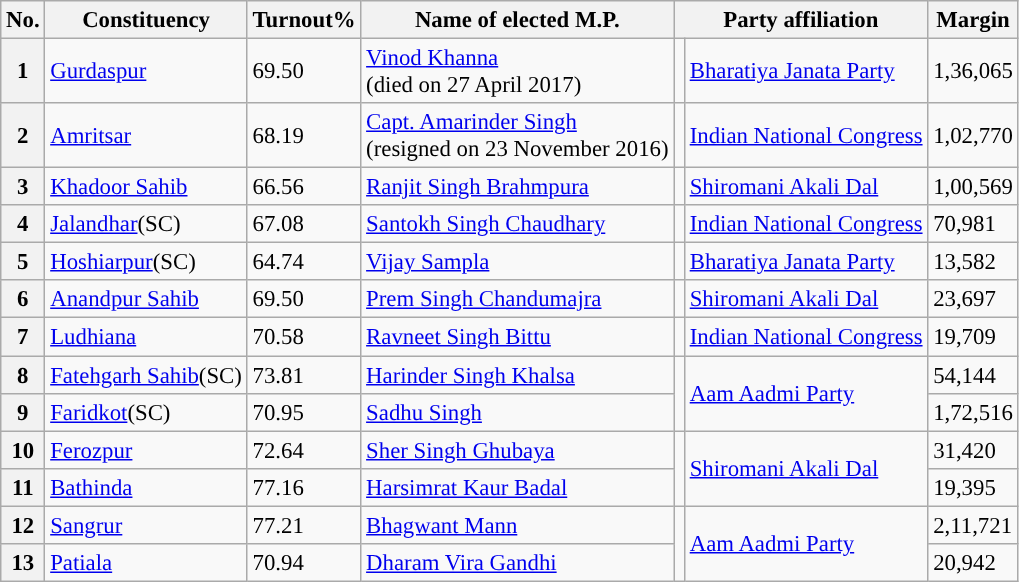<table class="sortable wikitable" style="font-size: 95%;" style="text-align:center">
<tr>
<th>No.</th>
<th>Constituency</th>
<th>Turnout%</th>
<th>Name of elected M.P.</th>
<th colspan="2">Party affiliation</th>
<th>Margin</th>
</tr>
<tr>
<th>1</th>
<td><a href='#'>Gurdaspur</a></td>
<td>69.50 </td>
<td><a href='#'>Vinod Khanna</a><br>(died on 27 April 2017)</td>
<td style="background-color: "></td>
<td><a href='#'>Bharatiya Janata Party</a></td>
<td>1,36,065</td>
</tr>
<tr>
<th>2</th>
<td><a href='#'>Amritsar</a></td>
<td>68.19 </td>
<td><a href='#'>Capt. Amarinder Singh</a><br>(resigned on 23 November 2016)</td>
<td style="background-color: "></td>
<td><a href='#'>Indian National Congress</a></td>
<td>1,02,770</td>
</tr>
<tr>
<th>3</th>
<td><a href='#'>Khadoor Sahib</a></td>
<td>66.56 </td>
<td><a href='#'>Ranjit Singh Brahmpura</a></td>
<td style="background-color: "></td>
<td><a href='#'>Shiromani Akali Dal</a></td>
<td>1,00,569</td>
</tr>
<tr>
<th>4</th>
<td><a href='#'>Jalandhar</a>(SC)</td>
<td>67.08 </td>
<td><a href='#'>Santokh Singh Chaudhary</a></td>
<td style="background-color: "></td>
<td><a href='#'>Indian National Congress</a></td>
<td>70,981</td>
</tr>
<tr>
<th>5</th>
<td><a href='#'>Hoshiarpur</a>(SC)</td>
<td>64.74 </td>
<td><a href='#'>Vijay Sampla</a></td>
<td style="background-color: "></td>
<td><a href='#'>Bharatiya Janata Party</a></td>
<td>13,582</td>
</tr>
<tr>
<th>6</th>
<td><a href='#'>Anandpur Sahib</a></td>
<td>69.50 </td>
<td><a href='#'>Prem Singh Chandumajra</a></td>
<td style="background-color: "></td>
<td><a href='#'>Shiromani Akali Dal</a></td>
<td>23,697</td>
</tr>
<tr>
<th>7</th>
<td><a href='#'>Ludhiana</a></td>
<td>70.58 </td>
<td><a href='#'>Ravneet Singh Bittu</a></td>
<td style="background-color: "></td>
<td><a href='#'>Indian National Congress</a></td>
<td>19,709</td>
</tr>
<tr>
<th>8</th>
<td><a href='#'>Fatehgarh Sahib</a>(SC)</td>
<td>73.81 </td>
<td><a href='#'>Harinder Singh Khalsa</a></td>
<td rowspan=2 style="background-color: "></td>
<td rowspan=2><a href='#'>Aam Aadmi Party</a></td>
<td>54,144</td>
</tr>
<tr>
<th>9</th>
<td><a href='#'>Faridkot</a>(SC)</td>
<td>70.95 </td>
<td><a href='#'>Sadhu Singh</a></td>
<td>1,72,516</td>
</tr>
<tr>
<th>10</th>
<td><a href='#'>Ferozpur</a></td>
<td>72.64 </td>
<td><a href='#'>Sher Singh Ghubaya</a></td>
<td rowspan=2 style="background-color: "></td>
<td rowspan=2><a href='#'>Shiromani Akali Dal</a></td>
<td>31,420</td>
</tr>
<tr>
<th>11</th>
<td><a href='#'>Bathinda</a></td>
<td>77.16 </td>
<td><a href='#'>Harsimrat Kaur Badal</a></td>
<td>19,395</td>
</tr>
<tr>
<th>12</th>
<td><a href='#'>Sangrur</a></td>
<td>77.21 </td>
<td><a href='#'>Bhagwant Mann</a></td>
<td rowspan=2 style="background-color: "></td>
<td rowspan=2><a href='#'>Aam Aadmi Party</a></td>
<td>2,11,721</td>
</tr>
<tr>
<th>13</th>
<td><a href='#'>Patiala</a></td>
<td>70.94 </td>
<td><a href='#'>Dharam Vira Gandhi</a></td>
<td>20,942</td>
</tr>
</table>
